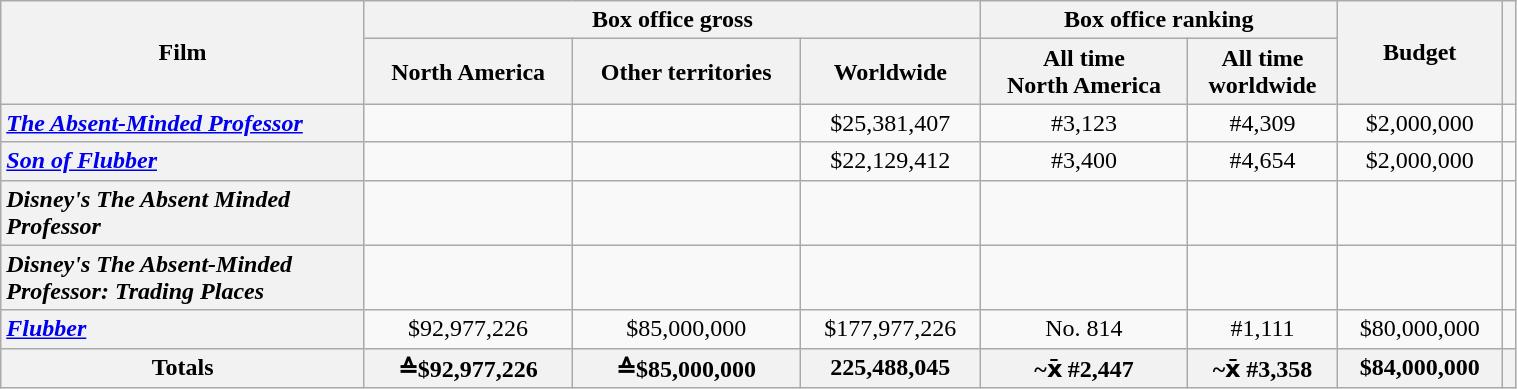<table class="wikitable" width=80% border="1" style="text-align: center;">
<tr>
<th rowspan="2" style="width:24%;">Film</th>
<th colspan="3">Box office gross</th>
<th colspan="2">Box office ranking</th>
<th rowspan="2">Budget</th>
<th rowspan="2"></th>
</tr>
<tr>
<th>North America</th>
<th>Other territories</th>
<th>Worldwide</th>
<th>All time <br>North America</th>
<th>All time <br>worldwide</th>
</tr>
<tr>
<th style="text-align: left;"><em><a href='#'>The Absent-Minded Professor</a></em></th>
<td></td>
<td></td>
<td>$25,381,407</td>
<td>#3,123</td>
<td>#4,309</td>
<td>$2,000,000</td>
<td></td>
</tr>
<tr>
<th style="text-align: left;"><em><a href='#'>Son of Flubber</a></em></th>
<td></td>
<td></td>
<td>$22,129,412</td>
<td>#3,400</td>
<td>#4,654</td>
<td>$2,000,000</td>
<td></td>
</tr>
<tr>
<th style="text-align: left;"><em>Disney's The Absent Minded Professor</em></th>
<td></td>
<td></td>
<td></td>
<td></td>
<td></td>
<td></td>
<td></td>
</tr>
<tr>
<th style="text-align: left;"><em>Disney's The Absent-Minded Professor: Trading Places</em></th>
<td></td>
<td></td>
<td></td>
<td></td>
<td></td>
<td></td>
<td></td>
</tr>
<tr>
<th style="text-align: left;"><em><a href='#'>Flubber</a></em></th>
<td>$92,977,226</td>
<td>$85,000,000</td>
<td>$177,977,226</td>
<td>No. 814</td>
<td>#1,111</td>
<td>$80,000,000</td>
<td></td>
</tr>
<tr>
<th>Totals</th>
<th>≙$92,977,226</th>
<th>≙$85,000,000</th>
<th>225,488,045</th>
<th>~x̄ #2,447</th>
<th>~x̄ #3,358</th>
<th>$84,000,000</th>
<th></th>
</tr>
</table>
